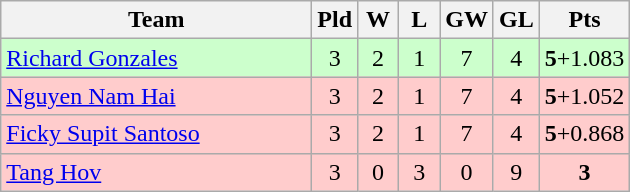<table class="wikitable" style="text-align:center">
<tr>
<th width=200>Team</th>
<th width=20>Pld</th>
<th width=20>W</th>
<th width=20>L</th>
<th width=20>GW</th>
<th width=20>GL</th>
<th width=20>Pts</th>
</tr>
<tr bgcolor="ccffcc">
<td style="text-align:left;"> <a href='#'>Richard Gonzales</a></td>
<td>3</td>
<td>2</td>
<td>1</td>
<td>7</td>
<td>4</td>
<td><strong>5</strong>+1.083</td>
</tr>
<tr bgcolor="ffcccc">
<td style="text-align:left;"> <a href='#'>Nguyen Nam Hai</a></td>
<td>3</td>
<td>2</td>
<td>1</td>
<td>7</td>
<td>4</td>
<td><strong>5</strong>+1.052</td>
</tr>
<tr bgcolor="ffcccc">
<td style="text-align:left;"> <a href='#'>Ficky Supit Santoso</a></td>
<td>3</td>
<td>2</td>
<td>1</td>
<td>7</td>
<td>4</td>
<td><strong>5</strong>+0.868</td>
</tr>
<tr bgcolor="ffcccc">
<td style="text-align:left;"> <a href='#'>Tang Hov</a></td>
<td>3</td>
<td>0</td>
<td>3</td>
<td>0</td>
<td>9</td>
<td><strong>3</strong></td>
</tr>
</table>
